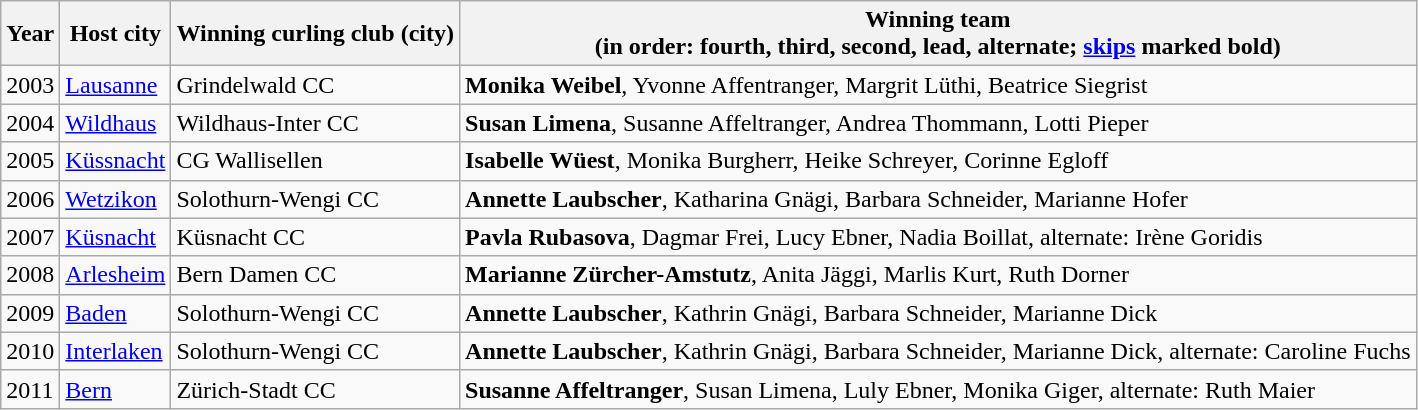<table class="wikitable" border="1">
<tr>
<th scope="col">Year</th>
<th scope="col">Host city</th>
<th scope="col">Winning curling club (city)</th>
<th scope="col">Winning team<br>(in order: fourth, third, second, lead, alternate; <a href='#'>skips</a> marked bold)</th>
</tr>
<tr>
<td>2003</td>
<td><a href='#'>Lausanne</a></td>
<td>Grindelwald CC</td>
<td><strong>Monika Weibel</strong>, Yvonne Affentranger, Margrit Lüthi, Beatrice Siegrist</td>
</tr>
<tr>
<td>2004</td>
<td><a href='#'>Wildhaus</a></td>
<td>Wildhaus-Inter CC</td>
<td><strong>Susan Limena</strong>, Susanne Affeltranger, Andrea Thommann, Lotti Pieper</td>
</tr>
<tr>
<td>2005</td>
<td><a href='#'>Küssnacht</a></td>
<td>CG Wallisellen</td>
<td><strong>Isabelle Wüest</strong>, Monika Burgherr, Heike Schreyer, Corinne Egloff</td>
</tr>
<tr>
<td>2006</td>
<td><a href='#'>Wetzikon</a></td>
<td>Solothurn-Wengi CC</td>
<td><strong>Annette Laubscher</strong>, Katharina Gnägi, Barbara Schneider, Marianne Hofer</td>
</tr>
<tr>
<td>2007</td>
<td><a href='#'>Küsnacht</a></td>
<td>Küsnacht CC</td>
<td><strong>Pavla Rubasova</strong>, Dagmar Frei, Lucy Ebner, Nadia Boillat, alternate: Irène Goridis</td>
</tr>
<tr>
<td>2008</td>
<td><a href='#'>Arlesheim</a></td>
<td>Bern Damen CC</td>
<td><strong>Marianne Zürcher-Amstutz</strong>, Anita Jäggi, Marlis Kurt, Ruth Dorner</td>
</tr>
<tr>
<td>2009</td>
<td><a href='#'>Baden</a></td>
<td>Solothurn-Wengi CC</td>
<td><strong>Annette Laubscher</strong>, Kathrin Gnägi, Barbara Schneider, Marianne Dick</td>
</tr>
<tr>
<td>2010</td>
<td><a href='#'>Interlaken</a></td>
<td>Solothurn-Wengi CC</td>
<td><strong>Annette Laubscher</strong>, Kathrin Gnägi, Barbara Schneider, Marianne Dick, alternate: Caroline Fuchs</td>
</tr>
<tr>
<td>2011</td>
<td><a href='#'>Bern</a></td>
<td>Zürich-Stadt CC</td>
<td><strong>Susanne Affeltranger</strong>, Susan Limena, Luly Ebner, Monika Giger, alternate: Ruth Maier</td>
</tr>
</table>
